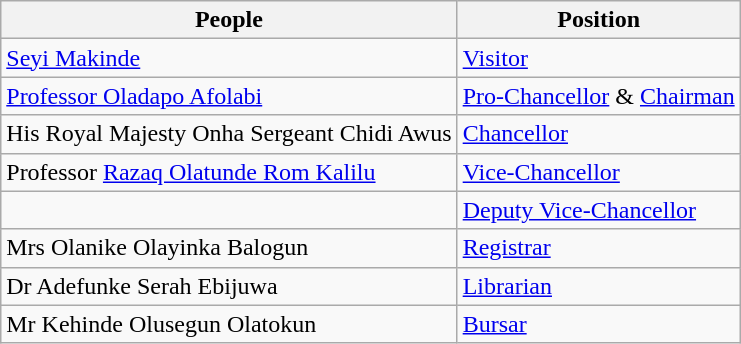<table class="wikitable">
<tr>
<th>People</th>
<th>Position</th>
</tr>
<tr>
<td><a href='#'>Seyi Makinde</a></td>
<td><a href='#'>Visitor</a></td>
</tr>
<tr>
<td><a href='#'>Professor Oladapo Afolabi</a></td>
<td><a href='#'>Pro-Chancellor</a> & <a href='#'>Chairman</a></td>
</tr>
<tr>
<td>His Royal Majesty Onha Sergeant Chidi Awus</td>
<td><a href='#'>Chancellor</a></td>
</tr>
<tr>
<td>Professor <a href='#'>Razaq Olatunde Rom Kalilu</a></td>
<td><a href='#'>Vice-Chancellor</a></td>
</tr>
<tr>
<td></td>
<td><a href='#'>Deputy Vice-Chancellor</a></td>
</tr>
<tr>
<td>Mrs Olanike Olayinka Balogun</td>
<td><a href='#'>Registrar</a></td>
</tr>
<tr>
<td>Dr Adefunke Serah Ebijuwa</td>
<td><a href='#'>Librarian</a></td>
</tr>
<tr>
<td>Mr Kehinde Olusegun Olatokun</td>
<td><a href='#'>Bursar</a></td>
</tr>
</table>
